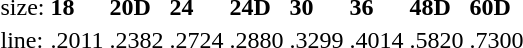<table style="margin-left:40px;">
<tr>
<td>size:</td>
<td><strong>18</strong></td>
<td><strong>20D</strong></td>
<td><strong>24</strong></td>
<td><strong>24D</strong></td>
<td><strong>30</strong></td>
<td><strong>36</strong></td>
<td><strong>48D</strong></td>
<td><strong>60D</strong></td>
</tr>
<tr>
<td>line:</td>
<td>.2011</td>
<td>.2382</td>
<td>.2724</td>
<td>.2880</td>
<td>.3299</td>
<td>.4014</td>
<td>.5820</td>
<td>.7300</td>
</tr>
</table>
